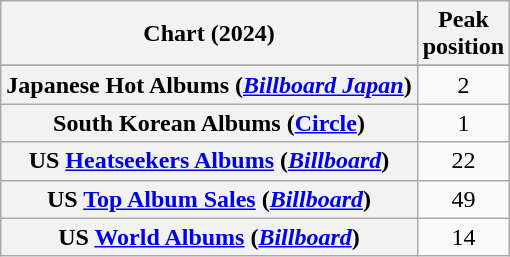<table class="wikitable plainrowheaders sortable" style="text-align:center">
<tr>
<th scope="col">Chart (2024)</th>
<th scope="col">Peak<br>position</th>
</tr>
<tr>
</tr>
<tr>
<th scope="row">Japanese Hot Albums (<em><a href='#'>Billboard Japan</a></em>)</th>
<td>2</td>
</tr>
<tr>
<th scope="row">South Korean Albums (<a href='#'>Circle</a>)</th>
<td>1</td>
</tr>
<tr>
<th scope="row">US <a href='#'>Heatseekers Albums</a> (<em><a href='#'>Billboard</a></em>)</th>
<td>22</td>
</tr>
<tr>
<th scope="row">US <a href='#'>Top Album Sales</a> (<em><a href='#'>Billboard</a></em>)</th>
<td>49</td>
</tr>
<tr>
<th scope="row">US <a href='#'>World Albums</a> (<em><a href='#'>Billboard</a></em>)</th>
<td>14</td>
</tr>
</table>
